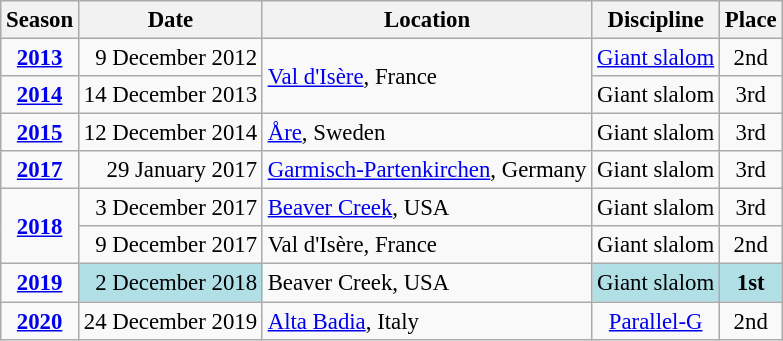<table class=wikitable style="text-align:center; font-size:95%;">
<tr>
<th>Season</th>
<th>Date</th>
<th>Location</th>
<th>Discipline</th>
<th>Place</th>
</tr>
<tr>
<td><strong><a href='#'>2013</a></strong></td>
<td align=right>9 December 2012</td>
<td rowspan=2 align=left> <a href='#'>Val d'Isère</a>, France</td>
<td><a href='#'>Giant slalom</a></td>
<td>2nd</td>
</tr>
<tr>
<td><strong><a href='#'>2014</a></strong></td>
<td align=right>14 December 2013</td>
<td>Giant slalom</td>
<td>3rd</td>
</tr>
<tr>
<td><strong><a href='#'>2015</a></strong></td>
<td align=right>12 December 2014</td>
<td align=left> <a href='#'>Åre</a>, Sweden</td>
<td>Giant slalom</td>
<td>3rd</td>
</tr>
<tr>
<td><strong><a href='#'>2017</a></strong></td>
<td align=right>29 January 2017</td>
<td align=left> <a href='#'>Garmisch-Partenkirchen</a>, Germany</td>
<td>Giant slalom</td>
<td>3rd</td>
</tr>
<tr>
<td rowspan="2"><strong><a href='#'>2018</a></strong></td>
<td align=right>3 December 2017</td>
<td align=left> <a href='#'>Beaver Creek</a>, USA</td>
<td>Giant slalom</td>
<td>3rd</td>
</tr>
<tr>
<td align=right>9 December 2017</td>
<td align=left> Val d'Isère, France</td>
<td>Giant slalom</td>
<td>2nd</td>
</tr>
<tr>
<td><strong><a href='#'>2019</a></strong></td>
<td align=right bgcolor="#BOEOE6">2 December 2018</td>
<td align=left> Beaver Creek, USA</td>
<td bgcolor="#BOEOE6">Giant slalom</td>
<td bgcolor="#BOEOE6"><strong>1st</strong></td>
</tr>
<tr>
<td><strong><a href='#'>2020</a></strong></td>
<td align=right>24 December 2019</td>
<td align=left> <a href='#'>Alta Badia</a>, Italy</td>
<td><a href='#'>Parallel-G</a></td>
<td>2nd</td>
</tr>
</table>
